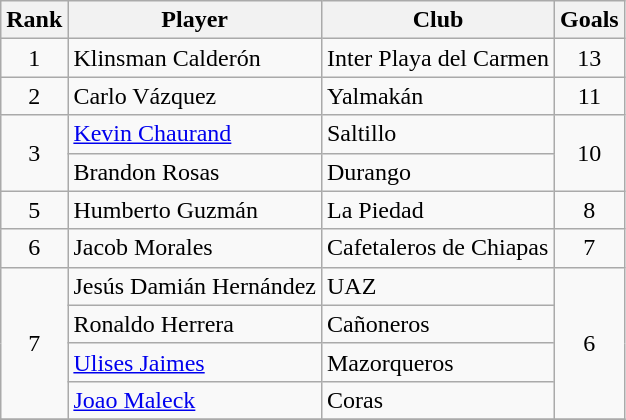<table class="wikitable">
<tr>
<th>Rank</th>
<th>Player</th>
<th>Club</th>
<th>Goals</th>
</tr>
<tr>
<td align=center rowspan=1>1</td>
<td> Klinsman Calderón</td>
<td>Inter Playa del Carmen</td>
<td align=center rowspan=1>13</td>
</tr>
<tr>
<td align=center rowspan=1>2</td>
<td> Carlo Vázquez</td>
<td>Yalmakán</td>
<td align=center rowspan=1>11</td>
</tr>
<tr>
<td align=center rowspan=2>3</td>
<td> <a href='#'>Kevin Chaurand</a></td>
<td>Saltillo</td>
<td align=center rowspan=2>10</td>
</tr>
<tr>
<td> Brandon Rosas</td>
<td>Durango</td>
</tr>
<tr>
<td align=center rowspan=1>5</td>
<td> Humberto Guzmán</td>
<td>La Piedad</td>
<td align=center rowspan=1>8</td>
</tr>
<tr>
<td align=center rowspan=1>6</td>
<td> Jacob Morales</td>
<td>Cafetaleros de Chiapas</td>
<td align=center rowspan=1>7</td>
</tr>
<tr>
<td align=center rowspan=4>7</td>
<td> Jesús Damián Hernández</td>
<td>UAZ</td>
<td align=center rowspan=4>6</td>
</tr>
<tr>
<td> Ronaldo Herrera</td>
<td>Cañoneros</td>
</tr>
<tr>
<td> <a href='#'>Ulises Jaimes</a></td>
<td>Mazorqueros</td>
</tr>
<tr>
<td> <a href='#'>Joao Maleck</a></td>
<td>Coras</td>
</tr>
<tr>
</tr>
</table>
